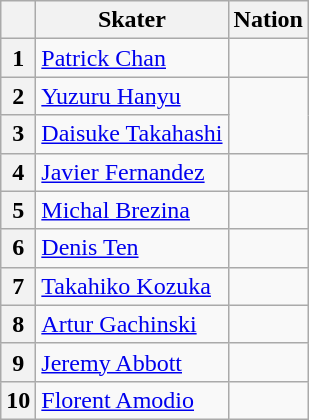<table class="wikitable sortable" style="text-align:left">
<tr>
<th scope="col"></th>
<th scope="col">Skater</th>
<th scope="col">Nation</th>
</tr>
<tr>
<th scope="row">1</th>
<td><a href='#'>Patrick Chan</a></td>
<td></td>
</tr>
<tr>
<th scope="row">2</th>
<td><a href='#'>Yuzuru Hanyu</a></td>
<td rowspan="2"></td>
</tr>
<tr>
<th scope="row">3</th>
<td><a href='#'>Daisuke Takahashi</a></td>
</tr>
<tr>
<th scope="row">4</th>
<td><a href='#'>Javier Fernandez</a></td>
<td></td>
</tr>
<tr>
<th scope="row">5</th>
<td><a href='#'>Michal Brezina</a></td>
<td></td>
</tr>
<tr>
<th scope="row">6</th>
<td><a href='#'>Denis Ten</a></td>
<td></td>
</tr>
<tr>
<th scope="row">7</th>
<td><a href='#'>Takahiko Kozuka</a></td>
<td></td>
</tr>
<tr>
<th scope="row">8</th>
<td><a href='#'>Artur Gachinski</a></td>
<td></td>
</tr>
<tr>
<th scope="row">9</th>
<td><a href='#'>Jeremy Abbott</a></td>
<td></td>
</tr>
<tr>
<th scope="row">10</th>
<td><a href='#'>Florent Amodio</a></td>
<td></td>
</tr>
</table>
